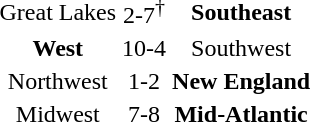<table>
<tr>
<td align=center>Great Lakes</td>
<td align=center>2-7<sup>†</sup></td>
<td align=center><strong>Southeast</strong></td>
</tr>
<tr>
<td align=center><strong>West</strong></td>
<td align=center>10-4</td>
<td align=center>Southwest</td>
</tr>
<tr>
<td align=center>Northwest</td>
<td align=center>1-2</td>
<td align=center><strong>New England</strong></td>
</tr>
<tr>
<td align=center>Midwest</td>
<td align=center>7-8</td>
<td align=center><strong>Mid-Atlantic</strong></td>
</tr>
</table>
